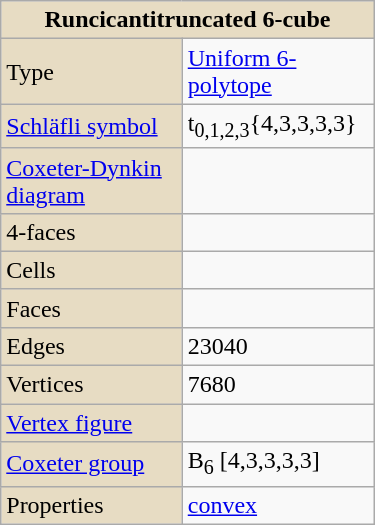<table class="wikitable" align="right" style="margin-left:10px" width="250">
<tr>
<td bgcolor=#e7dcc3 align=center colspan=2><strong>Runcicantitruncated 6-cube</strong></td>
</tr>
<tr>
<td bgcolor=#e7dcc3>Type</td>
<td><a href='#'>Uniform 6-polytope</a></td>
</tr>
<tr>
<td bgcolor=#e7dcc3><a href='#'>Schläfli symbol</a></td>
<td>t<sub>0,1,2,3</sub>{4,3,3,3,3}</td>
</tr>
<tr>
<td bgcolor=#e7dcc3><a href='#'>Coxeter-Dynkin diagram</a></td>
<td></td>
</tr>
<tr>
<td bgcolor=#e7dcc3>4-faces</td>
<td></td>
</tr>
<tr>
<td bgcolor=#e7dcc3>Cells</td>
<td></td>
</tr>
<tr>
<td bgcolor=#e7dcc3>Faces</td>
<td></td>
</tr>
<tr>
<td bgcolor=#e7dcc3>Edges</td>
<td>23040</td>
</tr>
<tr>
<td bgcolor=#e7dcc3>Vertices</td>
<td>7680</td>
</tr>
<tr>
<td bgcolor=#e7dcc3><a href='#'>Vertex figure</a></td>
<td></td>
</tr>
<tr>
<td bgcolor=#e7dcc3><a href='#'>Coxeter group</a></td>
<td>B<sub>6</sub> [4,3,3,3,3]</td>
</tr>
<tr>
<td bgcolor=#e7dcc3>Properties</td>
<td><a href='#'>convex</a></td>
</tr>
</table>
